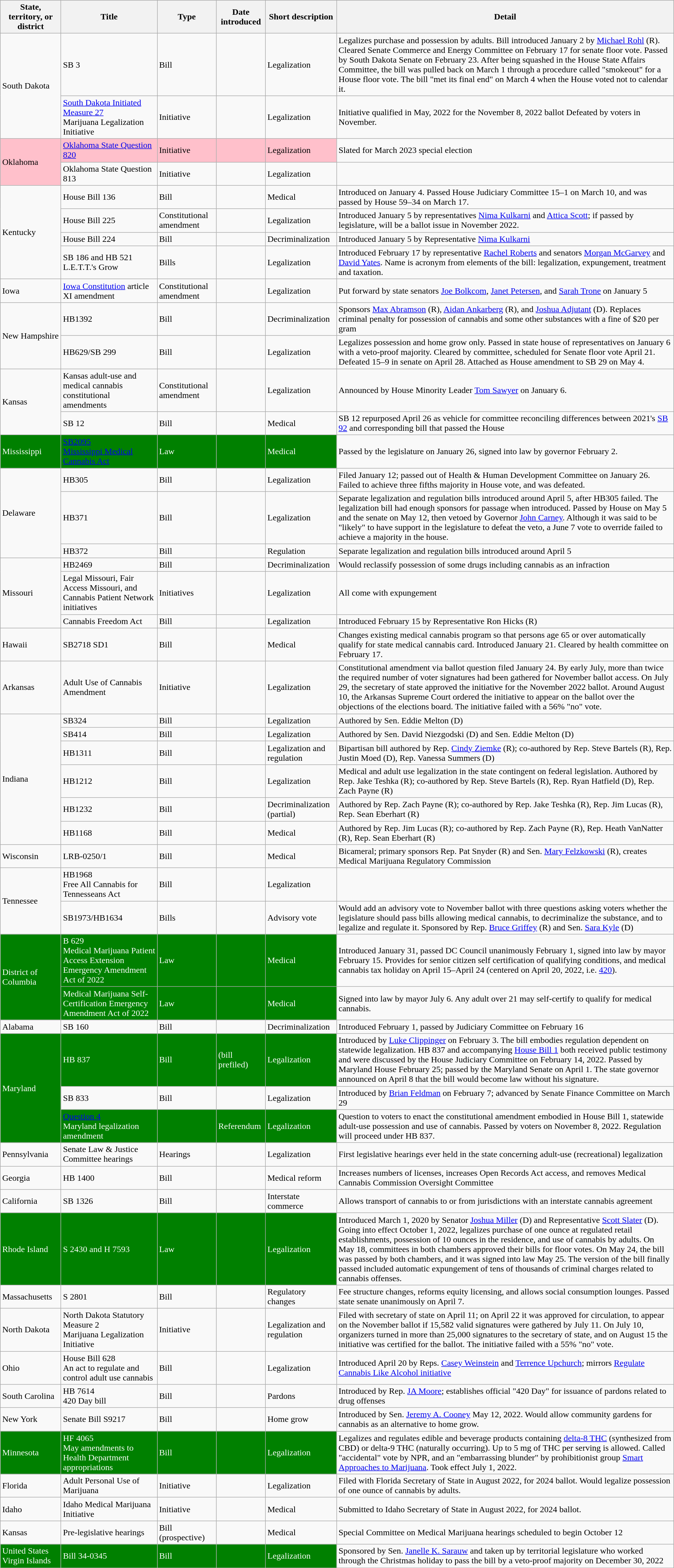<table class="wikitable sortable">
<tr>
<th scope="col">State, territory, or district</th>
<th scope="col">Title</th>
<th scope="col">Type</th>
<th scope="col">Date introduced</th>
<th scope="col">Short description</th>
<th scope="col" class="unsortable">Detail</th>
</tr>
<tr>
<td rowspan="2">South Dakota</td>
<td>SB 3</td>
<td>Bill</td>
<td></td>
<td>Legalization</td>
<td>Legalizes purchase and possession by adults. Bill introduced January 2 by <a href='#'>Michael Rohl</a> (R). Cleared Senate Commerce and Energy Committee on February 17 for senate floor vote. Passed by South Dakota Senate on February 23. After being squashed in the House State Affairs Committee, the bill was pulled back on March 1 through a procedure called "smokeout" for a House floor vote. The bill "met its final end" on March 4 when the House voted not to calendar it.</td>
</tr>
<tr>
<td><a href='#'>South Dakota Initiated Measure 27</a><br>Marijuana Legalization Initiative</td>
<td>Initiative</td>
<td></td>
<td>Legalization</td>
<td>Initiative qualified in May, 2022 for the November 8, 2022 ballot Defeated by voters in November.</td>
</tr>
<tr>
<td style="background: pink; color: black;" rowspan="2">Oklahoma</td>
<td style="background: pink; color: black;"><a href='#'>Oklahoma State Question 820</a></td>
<td style="background: pink; color: black;">Initiative</td>
<td style="background: pink; color: black;"></td>
<td style="background: pink; color: black;">Legalization</td>
<td>Slated for March 2023 special election</td>
</tr>
<tr>
<td>Oklahoma State Question 813</td>
<td>Initiative</td>
<td></td>
<td>Legalization</td>
<td></td>
</tr>
<tr>
<td rowspan="4">Kentucky</td>
<td>House Bill 136</td>
<td>Bill</td>
<td></td>
<td>Medical</td>
<td>Introduced on January 4. Passed House Judiciary Committee 15–1 on March 10, and was passed by House 59–34 on March 17.</td>
</tr>
<tr>
<td>House Bill 225</td>
<td>Constitutional amendment</td>
<td></td>
<td>Legalization</td>
<td>Introduced January 5 by representatives <a href='#'>Nima Kulkarni</a> and <a href='#'>Attica Scott</a>; if passed by legislature, will be a ballot issue in November 2022.</td>
</tr>
<tr>
<td>House Bill 224</td>
<td>Bill</td>
<td></td>
<td>Decriminalization</td>
<td>Introduced January 5 by Representative <a href='#'>Nima Kulkarni</a></td>
</tr>
<tr>
<td>SB 186 and HB 521<br>L.E.T.T.'s Grow</td>
<td>Bills</td>
<td></td>
<td>Legalization</td>
<td>Introduced February 17 by representative <a href='#'>Rachel Roberts</a> and senators <a href='#'>Morgan McGarvey</a> and <a href='#'>David Yates</a>. Name is acronym from elements of the bill: legalization, expungement, treatment and taxation.</td>
</tr>
<tr>
<td>Iowa</td>
<td><a href='#'>Iowa Constitution</a> article XI amendment</td>
<td>Constitutional amendment</td>
<td></td>
<td>Legalization</td>
<td>Put forward by state senators <a href='#'>Joe Bolkcom</a>, <a href='#'>Janet Petersen</a>, and <a href='#'>Sarah Trone</a> on January 5</td>
</tr>
<tr>
<td rowspan="2">New Hampshire</td>
<td>HB1392</td>
<td>Bill</td>
<td></td>
<td>Decriminalization</td>
<td>Sponsors <a href='#'>Max Abramson</a> (R), <a href='#'>Aidan Ankarberg</a> (R), and <a href='#'>Joshua Adjutant</a> (D). Replaces criminal penalty for possession of cannabis and some other substances with a fine of $20 per gram</td>
</tr>
<tr>
<td>HB629/SB 299</td>
<td>Bill</td>
<td></td>
<td>Legalization</td>
<td>Legalizes possession and home grow only. Passed in state house of representatives on January 6 with a veto-proof majority. Cleared by committee, scheduled for Senate floor vote April 21. Defeated 15–9 in senate on April 28. Attached as House amendment to SB 29 on May 4.</td>
</tr>
<tr>
<td rowspan="2">Kansas</td>
<td>Kansas adult-use and medical cannabis constitutional amendments</td>
<td>Constitutional amendment</td>
<td></td>
<td>Legalization</td>
<td>Announced by House Minority Leader <a href='#'>Tom Sawyer</a> on January 6.</td>
</tr>
<tr>
<td>SB 12</td>
<td>Bill</td>
<td></td>
<td>Medical</td>
<td>SB 12 repurposed  April 26 as vehicle for committee reconciling differences between 2021's <a href='#'>SB 92</a> and corresponding bill that passed the House</td>
</tr>
<tr>
<td style="background: green; color: white;">Mississippi</td>
<td style="background: green; color: white;"><a href='#'>SB2095<br>Mississippi Medical Cannabis Act</a></td>
<td style="background: green; color: white;">Law</td>
<td style="background: green; color: white;"></td>
<td style="background: green; color: white;">Medical</td>
<td>Passed by the legislature on January 26, signed into law by governor February 2.</td>
</tr>
<tr>
<td rowspan="3">Delaware</td>
<td>HB305</td>
<td>Bill</td>
<td></td>
<td>Legalization</td>
<td>Filed January 12; passed out of Health & Human Development Committee on January 26. Failed to achieve three fifths majority in House vote, and was defeated.</td>
</tr>
<tr>
<td>HB371</td>
<td>Bill</td>
<td></td>
<td>Legalization</td>
<td>Separate legalization and regulation bills introduced around April 5, after HB305 failed. The legalization bill had enough sponsors for passage when introduced. Passed by House on May 5 and the senate on May 12, then vetoed by Governor <a href='#'>John Carney</a>. Although it was said to be "likely" to have support in the legislature to defeat the veto, a June 7 vote to override failed to achieve a majority in the house.</td>
</tr>
<tr>
<td>HB372</td>
<td>Bill</td>
<td></td>
<td>Regulation</td>
<td>Separate legalization and regulation bills introduced around April 5</td>
</tr>
<tr>
<td rowspan="3">Missouri</td>
<td>HB2469</td>
<td>Bill</td>
<td></td>
<td>Decriminalization</td>
<td>Would reclassify possession of some drugs including cannabis as an infraction</td>
</tr>
<tr>
<td>Legal Missouri, Fair Access Missouri, and Cannabis Patient Network initiatives</td>
<td>Initiatives</td>
<td></td>
<td>Legalization</td>
<td>All come with expungement</td>
</tr>
<tr>
<td>Cannabis Freedom Act</td>
<td>Bill</td>
<td></td>
<td>Legalization</td>
<td>Introduced February 15 by Representative Ron Hicks (R)</td>
</tr>
<tr>
<td>Hawaii</td>
<td>SB2718 SD1</td>
<td>Bill</td>
<td></td>
<td>Medical</td>
<td>Changes existing medical cannabis program so that persons age 65 or over automatically qualify for state medical cannabis card. Introduced January 21. Cleared by health committee on February 17.</td>
</tr>
<tr>
<td>Arkansas</td>
<td>Adult Use of Cannabis Amendment</td>
<td>Initiative</td>
<td></td>
<td>Legalization</td>
<td>Constitutional amendment via ballot question filed January 24. By early July, more than twice the required number of voter signatures had been gathered for November ballot access. On July 29, the secretary of state approved the initiative for the November 2022 ballot. Around August 10, the Arkansas Supreme Court ordered the initiative to appear on the ballot over the objections of the elections board. The initiative failed with a 56% "no" vote.</td>
</tr>
<tr>
<td rowspan="6">Indiana</td>
<td>SB324</td>
<td>Bill</td>
<td></td>
<td>Legalization</td>
<td>Authored by Sen. Eddie Melton (D)</td>
</tr>
<tr>
<td>SB414</td>
<td>Bill</td>
<td></td>
<td>Legalization</td>
<td>Authored by Sen. David Niezgodski (D) and Sen. Eddie Melton (D)</td>
</tr>
<tr>
<td>HB1311</td>
<td>Bill</td>
<td></td>
<td>Legalization and regulation</td>
<td>Bipartisan bill authored by Rep. <a href='#'>Cindy Ziemke</a> (R); co-authored by Rep. Steve Bartels (R), Rep. Justin Moed (D), Rep. Vanessa Summers (D)</td>
</tr>
<tr>
<td>HB1212</td>
<td>Bill</td>
<td></td>
<td>Legalization</td>
<td>Medical and adult use legalization in the state contingent on federal legislation. Authored by Rep. Jake Teshka (R); co-authored by Rep. Steve Bartels (R), Rep. Ryan Hatfield (D), Rep. Zach Payne (R)</td>
</tr>
<tr>
<td>HB1232</td>
<td>Bill</td>
<td></td>
<td>Decriminalization (partial)</td>
<td>Authored by Rep. Zach Payne (R); co-authored by Rep. Jake Teshka (R), Rep. Jim Lucas (R), Rep. Sean Eberhart (R)</td>
</tr>
<tr>
<td>HB1168</td>
<td>Bill</td>
<td></td>
<td>Medical</td>
<td>Authored by Rep. Jim Lucas (R); co-authored by Rep. Zach Payne (R), Rep. Heath VanNatter (R), Rep. Sean Eberhart (R)</td>
</tr>
<tr>
<td>Wisconsin</td>
<td>LRB-0250/1</td>
<td>Bill</td>
<td></td>
<td>Medical</td>
<td>Bicameral; primary sponsors Rep. Pat Snyder (R) and Sen. <a href='#'>Mary Felzkowski</a> (R), creates Medical Marijuana Regulatory Commission</td>
</tr>
<tr>
<td rowspan="2">Tennessee</td>
<td>HB1968<br>Free All Cannabis for Tennesseans Act</td>
<td>Bill</td>
<td></td>
<td>Legalization</td>
<td></td>
</tr>
<tr>
<td>SB1973/HB1634</td>
<td>Bills</td>
<td></td>
<td>Advisory vote</td>
<td>Would add an advisory vote to November ballot with three questions asking voters whether the legislature should pass bills allowing medical cannabis, to decriminalize the substance, and to legalize and regulate it. Sponsored by Rep. <a href='#'>Bruce Griffey</a> (R) and Sen. <a href='#'>Sara Kyle</a> (D)</td>
</tr>
<tr>
<td rowspan="2" style="background: green; color: white;">District of Columbia</td>
<td style="background: green; color: white;">B 629<br>Medical Marijuana Patient Access Extension Emergency Amendment Act of 2022</td>
<td style="background: green; color: white;">Law</td>
<td style="background: green; color: white;"></td>
<td style="background: green; color: white;">Medical</td>
<td>Introduced January 31, passed DC Council unanimously February 1, signed into law by mayor February 15. Provides for senior citizen self certification of qualifying conditions, and medical cannabis tax holiday on April 15–April 24 (centered on April 20, 2022, i.e. <a href='#'>420</a>).</td>
</tr>
<tr>
<td style="background: green; color: white;">Medical Marijuana Self-Certification Emergency Amendment Act of 2022</td>
<td style="background: green; color: white;">Law</td>
<td style="background: green; color: white;"></td>
<td style="background: green; color: white;">Medical</td>
<td>Signed into law by mayor July 6. Any adult over 21 may self-certify to qualify for medical cannabis.</td>
</tr>
<tr>
<td>Alabama</td>
<td>SB 160</td>
<td>Bill</td>
<td></td>
<td>Decriminalization</td>
<td>Introduced February 1, passed by Judiciary Committee on February 16</td>
</tr>
<tr>
<td rowspan="3" style="background: green; color: white;">Maryland</td>
<td style="background: green; color: white;">HB 837</td>
<td style="background: green; color: white;">Bill</td>
<td style="background: green; color: white;"> (bill prefiled)</td>
<td style="background: green; color: white;">Legalization</td>
<td>Introduced by <a href='#'>Luke Clippinger</a> on February 3. The bill embodies regulation dependent on statewide legalization. HB 837 and accompanying <a href='#'>House Bill 1</a> both received public testimony and were discussed by the House Judiciary Committee on February 14, 2022. Passed by Maryland House February 25; passed by the Maryland Senate on April 1. The state governor announced on April 8 that the bill would become law without his signature.</td>
</tr>
<tr>
<td>SB 833</td>
<td>Bill</td>
<td></td>
<td>Legalization</td>
<td>Introduced by <a href='#'>Brian Feldman</a> on February 7; advanced by Senate Finance Committee on March 29</td>
</tr>
<tr>
<td style="background: green; color: white;"><a href='#'>Question 4</a><br>Maryland legalization amendment</td>
<td style="background: green; color: white;"></td>
<td style="background: green; color: white;">Referendum</td>
<td style="background: green; color: white;">Legalization</td>
<td>Question to voters to enact the constitutional amendment embodied in House Bill 1, statewide adult-use possession and use of cannabis. Passed by voters on November 8, 2022. Regulation will proceed under HB 837.</td>
</tr>
<tr>
<td>Pennsylvania</td>
<td>Senate Law & Justice Committee hearings</td>
<td>Hearings</td>
<td></td>
<td>Legalization</td>
<td>First legislative hearings ever held in the state concerning adult-use (recreational) legalization</td>
</tr>
<tr>
<td>Georgia</td>
<td>HB 1400</td>
<td>Bill</td>
<td></td>
<td>Medical reform</td>
<td>Increases numbers of licenses, increases Open Records Act access, and removes Medical Cannabis Commission Oversight Committee</td>
</tr>
<tr>
<td>California</td>
<td>SB 1326</td>
<td>Bill</td>
<td></td>
<td>Interstate commerce</td>
<td>Allows transport of cannabis to or from jurisdictions with an interstate cannabis agreement</td>
</tr>
<tr>
<td style="background: green; color: white;">Rhode Island</td>
<td style="background: green; color: white;">S 2430 and H 7593</td>
<td style="background: green; color: white;">Law</td>
<td style="background: green; color: white;"></td>
<td style="background: green; color: white;">Legalization</td>
<td>Introduced March 1, 2020 by Senator <a href='#'>Joshua Miller</a> (D) and Representative <a href='#'>Scott Slater</a> (D). Going into effect October 1, 2022, legalizes purchase of one ounce at regulated retail establishments, possession of 10 ounces in the residence, and use of cannabis by adults. On May 18, committees in both chambers approved their bills for floor votes. On May 24, the bill was passed by both chambers, and it was signed into law May 25. The version of the bill finally passed included automatic expungement of tens of thousands of criminal charges related to cannabis offenses.</td>
</tr>
<tr>
<td>Massachusetts</td>
<td>S 2801</td>
<td>Bill</td>
<td></td>
<td>Regulatory changes</td>
<td>Fee structure changes, reforms equity licensing, and allows social consumption lounges. Passed state senate unanimously on April 7.</td>
</tr>
<tr>
<td>North Dakota</td>
<td>North Dakota Statutory Measure 2<br>Marijuana Legalization Initiative</td>
<td>Initiative</td>
<td></td>
<td>Legalization and regulation</td>
<td>Filed with secretary of state on April 11; on April 22 it was approved for circulation, to appear on the November ballot if 15,582 valid signatures were gathered by July 11. On July 10, organizers turned in more than 25,000 signatures to the secretary of state, and  on August 15 the initiative was certified for the ballot.  The initiative failed with a 55% "no" vote.</td>
</tr>
<tr>
<td>Ohio</td>
<td>House Bill 628<br>An act to regulate and control adult use cannabis</td>
<td>Bill</td>
<td></td>
<td>Legalization</td>
<td>Introduced April 20 by Reps. <a href='#'>Casey Weinstein</a> and <a href='#'>Terrence Upchurch</a>; mirrors <a href='#'>Regulate Cannabis Like Alcohol initiative</a></td>
</tr>
<tr>
<td>South Carolina</td>
<td>HB 7614<br>420 Day bill</td>
<td>Bill</td>
<td></td>
<td>Pardons</td>
<td>Introduced by Rep. <a href='#'>JA Moore</a>; establishes official "420 Day" for issuance of pardons related to drug offenses</td>
</tr>
<tr>
<td>New York</td>
<td>Senate Bill S9217</td>
<td>Bill</td>
<td></td>
<td>Home grow</td>
<td>Introduced by Sen. <a href='#'>Jeremy A. Cooney</a> May 12, 2022. Would allow community gardens for cannabis as an alternative to home grow.</td>
</tr>
<tr>
<td style="background: green; color: white;">Minnesota</td>
<td style="background: green; color: white;">HF 4065<br>May amendments to Health Department appropriations</td>
<td style="background: green; color: white;">Bill</td>
<td style="background: green; color: white;"></td>
<td style="background: green; color: white;">Legalization</td>
<td>Legalizes and regulates edible and beverage products containing <a href='#'>delta-8 THC</a> (synthesized from CBD) or delta-9 THC (naturally occurring). Up to 5 mg of THC per serving is allowed. Called "accidental" vote by NPR, and an "embarrassing blunder" by prohibitionist group <a href='#'>Smart Approaches to Marijuana</a>. Took effect July 1, 2022.</td>
</tr>
<tr>
<td>Florida</td>
<td>Adult Personal Use of Marijuana</td>
<td>Initiative</td>
<td></td>
<td>Legalization</td>
<td>Filed with Florida Secretary of State in August 2022, for 2024 ballot. Would legalize possession of one ounce of cannabis by adults.</td>
</tr>
<tr>
<td>Idaho</td>
<td>Idaho Medical Marijuana Initiative</td>
<td>Initiative</td>
<td></td>
<td>Medical</td>
<td>Submitted to Idaho Secretary of State in August 2022, for 2024 ballot.</td>
</tr>
<tr>
<td>Kansas</td>
<td>Pre-legislative hearings</td>
<td>Bill (prospective)</td>
<td></td>
<td>Medical</td>
<td>Special Committee on Medical Marijuana hearings scheduled to begin October 12</td>
</tr>
<tr>
<td style="background: green; color: white;">United States Virgin Islands</td>
<td style="background: green; color: white;">Bill 34-0345</td>
<td style="background: green; color: white;">Bill</td>
<td style="background: green; color: white;"></td>
<td style="background: green; color: white;">Legalization</td>
<td>Sponsored by Sen. <a href='#'>Janelle K. Sarauw</a> and taken up by territorial legislature who worked through the Christmas holiday to pass the bill by a veto-proof majority on December 30, 2022</td>
</tr>
</table>
